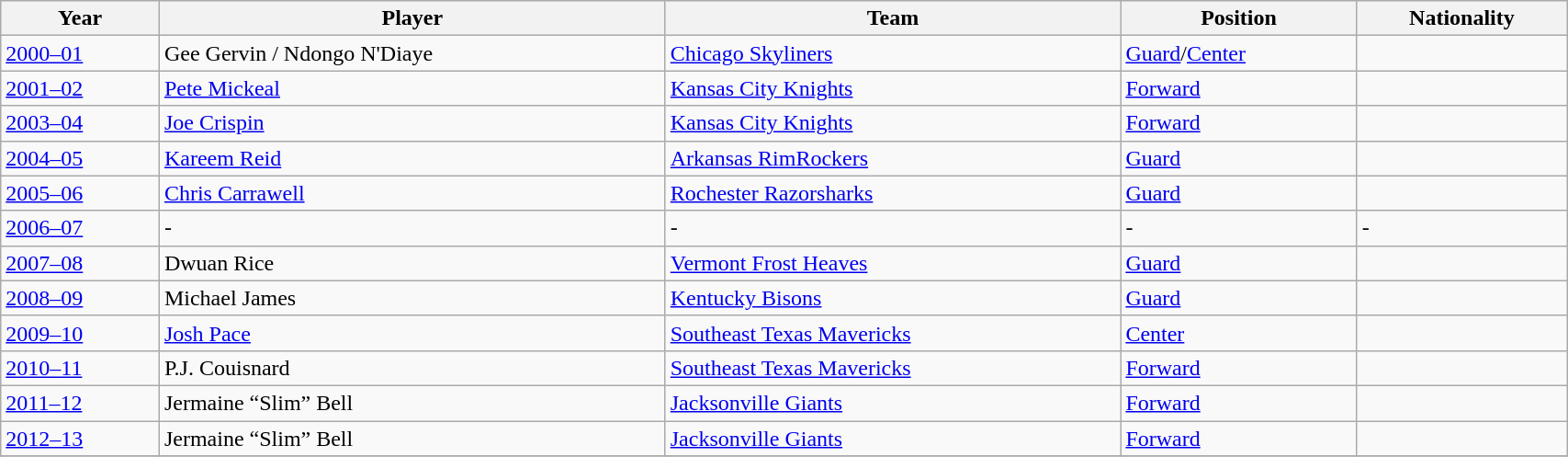<table class="wikitable" style="width:90%;">
<tr style="background:#efefef;">
<th>Year</th>
<th>Player</th>
<th>Team</th>
<th>Position</th>
<th>Nationality</th>
</tr>
<tr>
<td><a href='#'>2000–01</a></td>
<td>Gee Gervin / Ndongo N'Diaye</td>
<td><a href='#'>Chicago Skyliners</a></td>
<td><a href='#'>Guard</a>/<a href='#'>Center</a></td>
<td></td>
</tr>
<tr>
<td><a href='#'>2001–02</a></td>
<td><a href='#'>Pete Mickeal</a></td>
<td><a href='#'>Kansas City Knights</a></td>
<td><a href='#'>Forward</a></td>
<td></td>
</tr>
<tr>
<td><a href='#'>2003–04</a></td>
<td><a href='#'>Joe Crispin</a></td>
<td><a href='#'>Kansas City Knights</a></td>
<td><a href='#'>Forward</a></td>
<td></td>
</tr>
<tr>
<td><a href='#'>2004–05</a></td>
<td><a href='#'>Kareem Reid</a></td>
<td><a href='#'>Arkansas RimRockers</a></td>
<td><a href='#'>Guard</a></td>
<td></td>
</tr>
<tr>
<td><a href='#'>2005–06</a></td>
<td><a href='#'>Chris Carrawell</a></td>
<td><a href='#'>Rochester Razorsharks</a></td>
<td><a href='#'>Guard</a></td>
<td></td>
</tr>
<tr>
<td><a href='#'>2006–07</a></td>
<td>-</td>
<td>-</td>
<td>-</td>
<td>-</td>
</tr>
<tr>
<td><a href='#'>2007–08</a></td>
<td>Dwuan Rice</td>
<td><a href='#'>Vermont Frost Heaves</a></td>
<td><a href='#'>Guard</a></td>
<td></td>
</tr>
<tr>
<td><a href='#'>2008–09</a></td>
<td>Michael James</td>
<td><a href='#'>Kentucky Bisons</a></td>
<td><a href='#'>Guard</a></td>
<td></td>
</tr>
<tr>
<td><a href='#'>2009–10</a></td>
<td><a href='#'>Josh Pace</a></td>
<td><a href='#'>Southeast Texas Mavericks</a></td>
<td><a href='#'>Center</a></td>
<td></td>
</tr>
<tr>
<td><a href='#'>2010–11</a></td>
<td>P.J. Couisnard </td>
<td><a href='#'>Southeast Texas Mavericks</a></td>
<td><a href='#'>Forward</a></td>
<td></td>
</tr>
<tr>
<td><a href='#'>2011–12</a></td>
<td>Jermaine “Slim” Bell</td>
<td><a href='#'>Jacksonville Giants</a></td>
<td><a href='#'>Forward</a></td>
<td></td>
</tr>
<tr>
<td><a href='#'>2012–13</a></td>
<td>Jermaine “Slim” Bell</td>
<td><a href='#'>Jacksonville Giants</a></td>
<td><a href='#'>Forward</a></td>
<td></td>
</tr>
<tr>
</tr>
</table>
